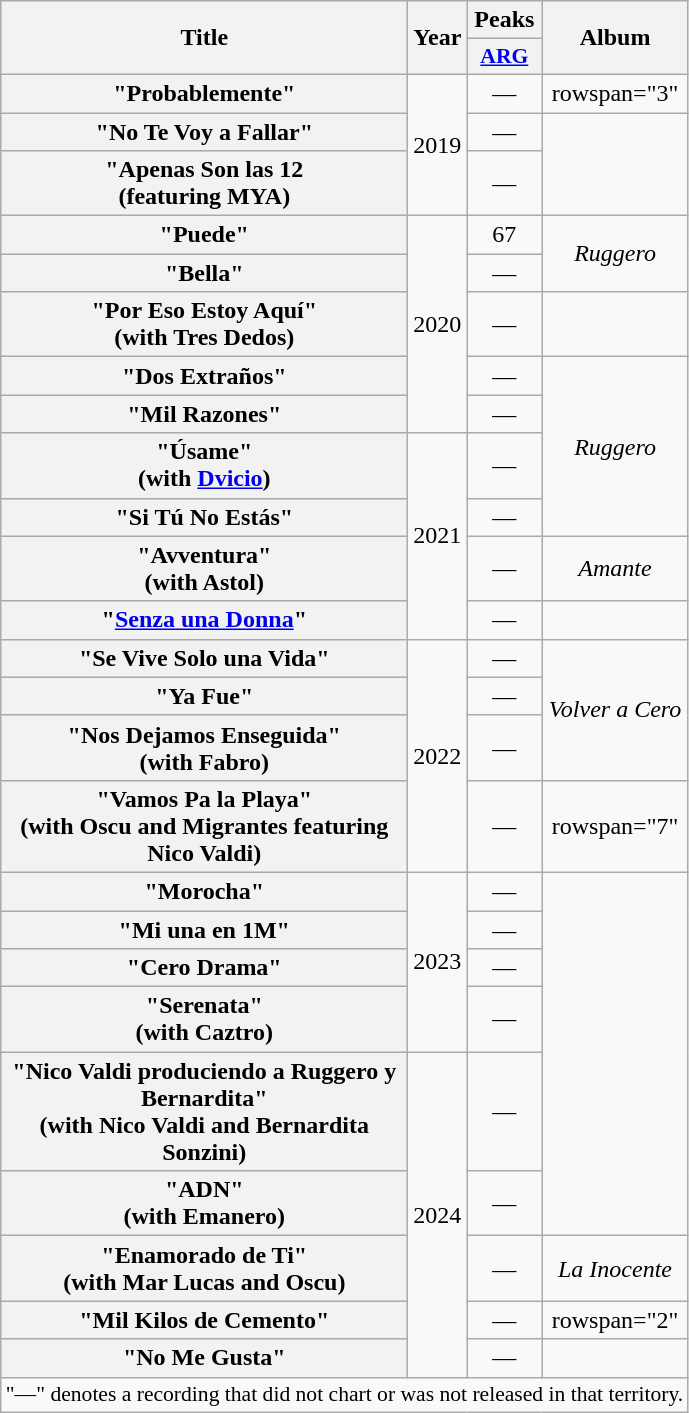<table class="wikitable plainrowheaders" style="text-align:center;">
<tr>
<th scope="col" rowspan="2" style="width:16.5em;">Title</th>
<th scope="col" rowspan="2" style="width:1em;">Year</th>
<th scope="col" colspan="1">Peaks</th>
<th scope="col" rowspan="2">Album</th>
</tr>
<tr>
<th scope="col" style="width:3em;font-size:90%;"><a href='#'>ARG</a><br></th>
</tr>
<tr>
<th scope="row">"Probablemente"</th>
<td rowspan="3">2019</td>
<td>—</td>
<td>rowspan="3" </td>
</tr>
<tr>
<th scope="row">"No Te Voy a Fallar"</th>
<td>—</td>
</tr>
<tr>
<th scope="row">"Apenas Son las 12<br><span>(featuring MYA)</span></th>
<td>—</td>
</tr>
<tr>
<th scope="row">"Puede"</th>
<td rowspan="5">2020</td>
<td>67</td>
<td rowspan="2"><em>Ruggero</em></td>
</tr>
<tr>
<th scope="row">"Bella"</th>
<td>—</td>
</tr>
<tr>
<th scope="row">"Por Eso Estoy Aquí"<br><span>(with Tres Dedos)</span></th>
<td>—</td>
<td></td>
</tr>
<tr>
<th scope="row">"Dos Extraños"</th>
<td>—</td>
<td rowspan="4"><em>Ruggero</em></td>
</tr>
<tr>
<th scope="row">"Mil Razones"</th>
<td>—</td>
</tr>
<tr>
<th scope="row">"Úsame"<br><span>(with <a href='#'>Dvicio</a>)</span></th>
<td rowspan="4">2021</td>
<td>—</td>
</tr>
<tr>
<th scope="row">"Si Tú No Estás"</th>
<td>—</td>
</tr>
<tr>
<th scope="row">"Avventura"<br><span>(with Astol)</span></th>
<td>—</td>
<td><em>Amante</em></td>
</tr>
<tr>
<th scope="row">"<a href='#'>Senza una Donna</a>"</th>
<td>—</td>
<td></td>
</tr>
<tr>
<th scope="row">"Se Vive Solo una Vida"</th>
<td rowspan="4">2022</td>
<td>—</td>
<td rowspan="3"><em>Volver a Cero</em></td>
</tr>
<tr>
<th scope="row">"Ya Fue"</th>
<td>—</td>
</tr>
<tr>
<th scope="row">"Nos Dejamos Enseguida"<br><span>(with Fabro)</span></th>
<td>—</td>
</tr>
<tr>
<th scope="row">"Vamos Pa la Playa"<br><span>(with Oscu and Migrantes featuring Nico Valdi)</span></th>
<td>—</td>
<td>rowspan="7" </td>
</tr>
<tr>
<th scope="row">"Morocha"</th>
<td rowspan="4">2023</td>
<td>—</td>
</tr>
<tr>
<th scope="row">"Mi una en 1M"</th>
<td>—</td>
</tr>
<tr>
<th scope="row">"Cero Drama"</th>
<td>—</td>
</tr>
<tr>
<th scope="row">"Serenata"<br><span>(with Caztro)</span></th>
<td>—</td>
</tr>
<tr>
<th scope="row">"Nico Valdi produciendo a Ruggero y Bernardita"<br><span>(with Nico Valdi and Bernardita Sonzini)</span></th>
<td rowspan="5">2024</td>
<td>—</td>
</tr>
<tr>
<th scope="row">"ADN"<br><span>(with Emanero)</span></th>
<td>—</td>
</tr>
<tr>
<th scope="row">"Enamorado de Ti"<br><span>(with Mar Lucas and Oscu)</span></th>
<td>—</td>
<td><em>La Inocente</em></td>
</tr>
<tr>
<th scope="row">"Mil Kilos de Cemento"</th>
<td>—</td>
<td>rowspan="2" </td>
</tr>
<tr>
<th scope="row">"No Me Gusta"</th>
<td>—</td>
</tr>
<tr>
<td colspan="14" style="font-size:90%">"—" denotes a recording that did not chart or was not released in that territory.</td>
</tr>
</table>
